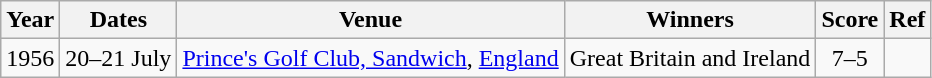<table class="wikitable" style="text-align: center">
<tr>
<th>Year</th>
<th>Dates</th>
<th>Venue</th>
<th>Winners</th>
<th>Score</th>
<th>Ref</th>
</tr>
<tr>
<td>1956</td>
<td>20–21 July</td>
<td align="left"><a href='#'>Prince's Golf Club, Sandwich</a>, <a href='#'>England</a></td>
<td>Great Britain and Ireland</td>
<td>7–5</td>
<td></td>
</tr>
</table>
